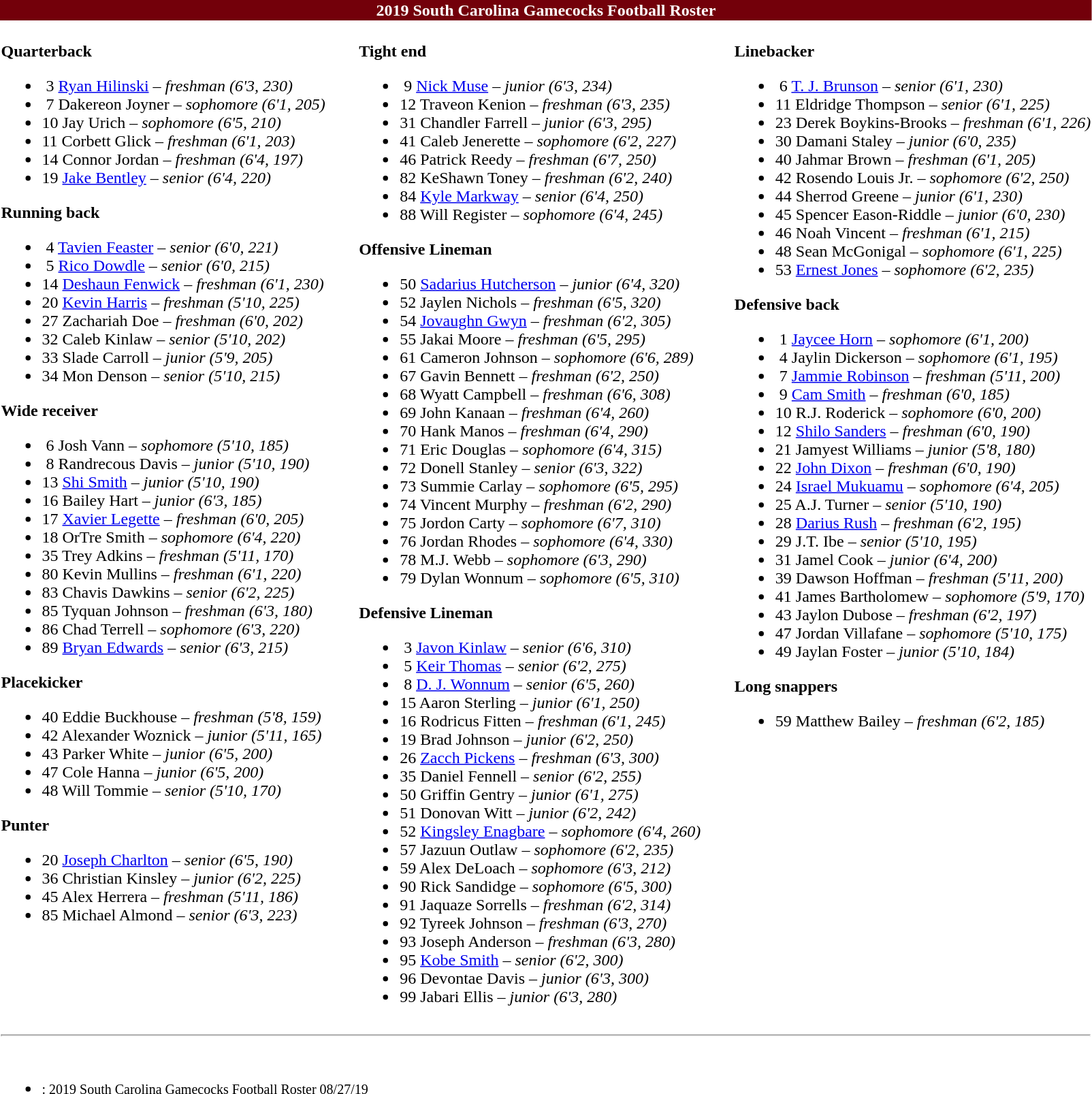<table class="toccolours" style="text-align: left;">
<tr>
<td colspan=11 style="color:#FFFFFF;background:#73000a; text-align: center"><strong>2019 South Carolina Gamecocks Football Roster</strong></td>
</tr>
<tr>
<td valign="top"><br><strong>Quarterback</strong><ul><li> 3  <a href='#'>Ryan Hilinski</a> – <em>freshman (6'3, 230)</em></li><li> 7  Dakereon Joyner – <em>sophomore (6'1, 205)</em></li><li>10  Jay Urich – <em> sophomore (6'5, 210)</em></li><li>11  Corbett Glick – <em> freshman (6'1, 203)</em></li><li>14  Connor Jordan  – <em>freshman (6'4, 197)</em></li><li>19  <a href='#'>Jake Bentley</a> – <em>senior (6'4, 220)</em></li></ul><strong>Running back</strong><ul><li> 4   <a href='#'>Tavien Feaster</a> – <em>senior  (6'0, 221)</em></li><li> 5   <a href='#'>Rico Dowdle</a> – <em>senior  (6'0, 215)</em></li><li>14  <a href='#'>Deshaun Fenwick</a> – <em> freshman (6'1, 230)</em></li><li>20  <a href='#'>Kevin Harris</a> – <em>freshman (5'10, 225)</em></li><li>27  Zachariah Doe – <em>freshman (6'0, 202)</em></li><li>32  Caleb Kinlaw – <em> senior (5'10, 202)</em></li><li>33  Slade Carroll – <em> junior (5'9, 205)</em></li><li>34  Mon Denson – <em> senior (5'10, 215)</em></li></ul><strong>Wide receiver</strong><ul><li> 6  Josh Vann   – <em>sophomore (5'10, 185)</em></li><li> 8  Randrecous Davis – <em> junior (5'10, 190)</em></li><li>13  <a href='#'>Shi Smith</a> – <em>junior (5'10, 190)</em></li><li>16  Bailey Hart – <em> junior (6'3, 185)</em></li><li>17  <a href='#'>Xavier Legette</a> – <em>freshman (6'0, 205)</em></li><li>18  OrTre Smith   – <em> sophomore (6'4, 220)</em></li><li>35  Trey Adkins  – <em> freshman (5'11, 170)</em></li><li>80  Kevin Mullins – <em>freshman (6'1, 220)</em></li><li>83  Chavis Dawkins – <em>senior (6'2, 225)</em></li><li>85  Tyquan Johnson – <em>freshman (6'3, 180)</em></li><li>86  Chad Terrell – <em> sophomore (6'3, 220)</em></li><li>89  <a href='#'>Bryan Edwards</a> – <em>senior (6'3, 215)</em></li></ul><strong>Placekicker</strong><ul><li>40  Eddie Buckhouse – <em> freshman (5'8, 159)</em></li><li>42  Alexander Woznick – <em> junior (5'11, 165)</em></li><li>43  Parker White – <em> junior (6'5, 200)</em></li><li>47  Cole Hanna – <em> junior (6'5, 200)</em></li><li>48  Will Tommie – <em> senior (5'10, 170)</em></li></ul><strong>Punter</strong><ul><li>20  <a href='#'>Joseph Charlton</a> – <em> senior (6'5, 190)</em></li><li>36  Christian Kinsley – <em> junior (6'2, 225)</em></li><li>45  Alex Herrera – <em>freshman (5'11, 186)</em></li><li>85  Michael Almond – <em> senior (6'3, 223)</em></li></ul></td>
<td width="25"> </td>
<td valign="top"><br><strong>Tight end</strong><ul><li> 9  <a href='#'>Nick Muse</a> – <em>junior (6'3, 234)</em></li><li>12  Traveon Kenion – <em>freshman (6'3, 235)</em></li><li>31  Chandler Farrell – <em> junior (6'3, 295)</em></li><li>41  Caleb Jenerette – <em> sophomore (6'2, 227)</em></li><li>46  Patrick Reedy – <em> freshman (6'7, 250)</em></li><li>82  KeShawn Toney – <em>freshman (6'2, 240)</em></li><li>84  <a href='#'>Kyle Markway</a> – <em> senior (6'4, 250)</em></li><li>88  Will Register – <em> sophomore (6'4, 245)</em></li></ul><strong>Offensive Lineman</strong><ul><li>50  <a href='#'>Sadarius Hutcherson</a>  – <em> junior (6'4, 320)</em></li><li>52  Jaylen Nichols – <em>freshman (6'5, 320)</em></li><li>54  <a href='#'>Jovaughn Gwyn</a> – <em> freshman (6'2, 305)</em></li><li>55  Jakai Moore – <em>freshman (6'5, 295)</em></li><li>61  Cameron Johnson  – <em> sophomore (6'6, 289)</em></li><li>67  Gavin Bennett – <em>freshman (6'2, 250)</em></li><li>68  Wyatt Campbell – <em> freshman (6'6, 308)</em></li><li>69  John Kanaan – <em>freshman (6'4, 260)</em></li><li>70  Hank Manos – <em> freshman (6'4, 290)</em></li><li>71  Eric Douglas – <em> sophomore (6'4, 315)</em></li><li>72  Donell Stanley – <em> senior (6'3, 322)</em></li><li>73  Summie Carlay – <em> sophomore (6'5, 295)</em></li><li>74  Vincent Murphy – <em>freshman (6'2, 290)</em></li><li>75  Jordon Carty – <em> sophomore (6'7, 310)</em></li><li>76  Jordan Rhodes  – <em> sophomore (6'4, 330)</em></li><li>78  M.J. Webb – <em> sophomore (6'3, 290)</em></li><li>79  Dylan Wonnum – <em>sophomore (6'5, 310)</em></li></ul><strong>Defensive Lineman</strong><ul><li> 3  <a href='#'>Javon Kinlaw</a> – <em>senior (6'6, 310)</em></li><li> 5  <a href='#'>Keir Thomas</a> – <em>senior (6'2, 275)</em></li><li> 8  <a href='#'>D. J. Wonnum</a> – <em>senior (6'5, 260)</em></li><li>15  Aaron Sterling – <em>junior (6'1, 250)</em></li><li>16  Rodricus Fitten – <em>freshman (6'1, 245)</em></li><li>19  Brad Johnson – <em>junior (6'2, 250)</em></li><li>26  <a href='#'>Zacch Pickens</a> – <em>freshman (6'3, 300)</em></li><li>35  Daniel Fennell – <em> senior (6'2, 255)</em></li><li>50  Griffin Gentry – <em> junior (6'1, 275)</em></li><li>51  Donovan Witt – <em> junior (6'2, 242)</em></li><li>52  <a href='#'>Kingsley Enagbare</a> – <em>sophomore (6'4, 260)</em></li><li>57  Jazuun Outlaw – <em> sophomore (6'2, 235)</em></li><li>59  Alex DeLoach – <em> sophomore (6'3, 212)</em></li><li>90  Rick Sandidge – <em>sophomore (6'5, 300)</em></li><li>91  Jaquaze Sorrells – <em>freshman (6'2, 314)</em></li><li>92  Tyreek Johnson – <em> freshman (6'3, 270)</em></li><li>93  Joseph Anderson – <em>freshman (6'3, 280)</em></li><li>95  <a href='#'>Kobe Smith</a> – <em>senior (6'2, 300)</em></li><li>96  Devontae Davis – <em>junior (6'3, 300)</em></li><li>99  Jabari Ellis – <em> junior (6'3, 280)</em></li></ul></td>
<td width="25"> </td>
<td valign="top"><br><strong>Linebacker</strong><ul><li> 6  <a href='#'>T. J. Brunson</a> – <em>senior (6'1, 230)</em></li><li>11  Eldridge Thompson – <em> senior (6'1, 225)</em></li><li>23  Derek Boykins-Brooks – <em>freshman (6'1, 226)</em></li><li>30  Damani Staley – <em>junior (6'0, 235)</em></li><li>40  Jahmar Brown – <em>freshman (6'1, 205)</em></li><li>42  Rosendo Louis Jr. – <em>sophomore (6'2, 250)</em></li><li>44  Sherrod Greene – <em>junior (6'1, 230)</em></li><li>45  Spencer Eason-Riddle – <em> junior (6'0, 230)</em></li><li>46  Noah Vincent – <em> freshman  (6'1, 215)</em></li><li>48  Sean McGonigal – <em> sophomore  (6'1, 225)</em></li><li>53  <a href='#'>Ernest Jones</a> – <em>sophomore (6'2, 235)</em></li></ul><strong>Defensive back</strong><ul><li> 1  <a href='#'>Jaycee Horn</a> – <em>sophomore (6'1, 200)</em></li><li> 4  Jaylin Dickerson – <em> sophomore (6'1, 195)</em></li><li> 7  <a href='#'>Jammie Robinson</a> – <em>freshman (5'11, 200)</em></li><li> 9  <a href='#'>Cam Smith</a> – <em>freshman (6'0, 185)</em></li><li>10  R.J. Roderick – <em>sophomore (6'0, 200)</em></li><li>12  <a href='#'>Shilo Sanders</a> – <em>freshman (6'0, 190)</em></li><li>21  Jamyest Williams – <em>junior (5'8, 180)</em></li><li>22  <a href='#'>John Dixon</a> – <em>freshman (6'0, 190)</em></li><li>24  <a href='#'>Israel Mukuamu</a> – <em>sophomore (6'4, 205)</em></li><li>25  A.J. Turner – <em> senior (5'10, 190)</em></li><li>28  <a href='#'>Darius Rush</a> – <em> freshman (6'2, 195)</em></li><li>29  J.T. Ibe – <em> senior (5'10, 195)</em></li><li>31  Jamel Cook – <em> junior (6'4, 200)</em></li><li>39  Dawson Hoffman – <em> freshman (5'11, 200)</em></li><li>41  James Bartholomew – <em> sophomore (5'9, 170)</em></li><li>43  Jaylon Dubose – <em>freshman (6'2, 197)</em></li><li>47  Jordan Villafane – <em> sophomore (5'10, 175)</em></li><li>49  Jaylan Foster – <em> junior (5'10, 184)</em></li></ul><strong>Long snappers</strong><ul><li>59  Matthew Bailey – <em>freshman (6'2, 185)</em></li></ul></td>
</tr>
<tr>
<td colspan="7"><hr><br><ul><li><small>: 2019 South Carolina Gamecocks Football Roster 08/27/19</small></li></ul></td>
</tr>
</table>
